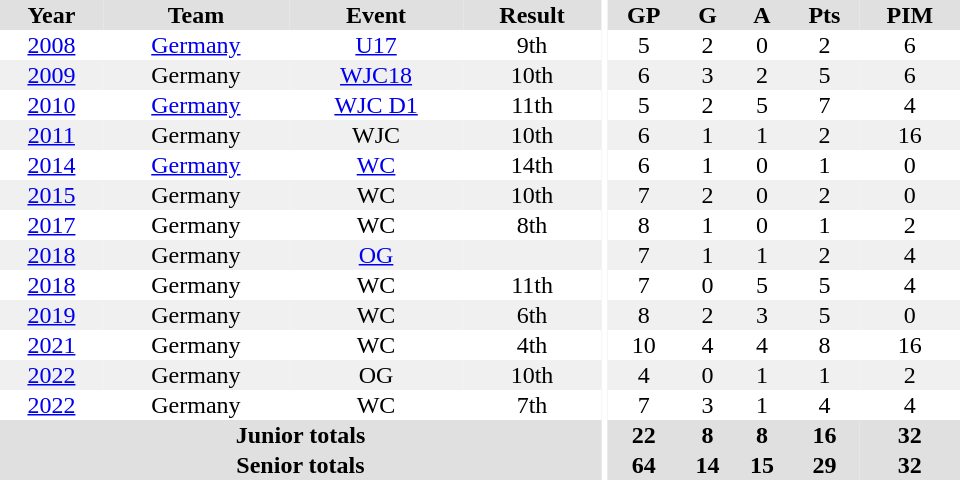<table border="0" cellpadding="1" cellspacing="0" ID="Table3" style="text-align:center; width:40em">
<tr ALIGN="center" bgcolor="#e0e0e0">
<th>Year</th>
<th>Team</th>
<th>Event</th>
<th>Result</th>
<th rowspan="99" bgcolor="#ffffff"></th>
<th>GP</th>
<th>G</th>
<th>A</th>
<th>Pts</th>
<th>PIM</th>
</tr>
<tr>
<td><a href='#'>2008</a></td>
<td><a href='#'>Germany</a></td>
<td><a href='#'>U17</a></td>
<td>9th</td>
<td>5</td>
<td>2</td>
<td>0</td>
<td>2</td>
<td>6</td>
</tr>
<tr bgcolor="#f0f0f0">
<td><a href='#'>2009</a></td>
<td>Germany</td>
<td><a href='#'>WJC18</a></td>
<td>10th</td>
<td>6</td>
<td>3</td>
<td>2</td>
<td>5</td>
<td>6</td>
</tr>
<tr>
<td><a href='#'>2010</a></td>
<td><a href='#'>Germany</a></td>
<td><a href='#'>WJC D1</a></td>
<td>11th</td>
<td>5</td>
<td>2</td>
<td>5</td>
<td>7</td>
<td>4</td>
</tr>
<tr bgcolor="#f0f0f0">
<td><a href='#'>2011</a></td>
<td>Germany</td>
<td>WJC</td>
<td>10th</td>
<td>6</td>
<td>1</td>
<td>1</td>
<td>2</td>
<td>16</td>
</tr>
<tr>
<td><a href='#'>2014</a></td>
<td><a href='#'>Germany</a></td>
<td><a href='#'>WC</a></td>
<td>14th</td>
<td>6</td>
<td>1</td>
<td>0</td>
<td>1</td>
<td>0</td>
</tr>
<tr bgcolor="#f0f0f0">
<td><a href='#'>2015</a></td>
<td>Germany</td>
<td>WC</td>
<td>10th</td>
<td>7</td>
<td>2</td>
<td>0</td>
<td>2</td>
<td>0</td>
</tr>
<tr>
<td><a href='#'>2017</a></td>
<td>Germany</td>
<td>WC</td>
<td>8th</td>
<td>8</td>
<td>1</td>
<td>0</td>
<td>1</td>
<td>2</td>
</tr>
<tr bgcolor="#f0f0f0">
<td><a href='#'>2018</a></td>
<td>Germany</td>
<td><a href='#'>OG</a></td>
<td></td>
<td>7</td>
<td>1</td>
<td>1</td>
<td>2</td>
<td>4</td>
</tr>
<tr>
<td><a href='#'>2018</a></td>
<td>Germany</td>
<td>WC</td>
<td>11th</td>
<td>7</td>
<td>0</td>
<td>5</td>
<td>5</td>
<td>4</td>
</tr>
<tr bgcolor="#f0f0f0">
<td><a href='#'>2019</a></td>
<td>Germany</td>
<td>WC</td>
<td>6th</td>
<td>8</td>
<td>2</td>
<td>3</td>
<td>5</td>
<td>0</td>
</tr>
<tr>
<td><a href='#'>2021</a></td>
<td>Germany</td>
<td>WC</td>
<td>4th</td>
<td>10</td>
<td>4</td>
<td>4</td>
<td>8</td>
<td>16</td>
</tr>
<tr bgcolor="#f0f0f0">
<td><a href='#'>2022</a></td>
<td>Germany</td>
<td>OG</td>
<td>10th</td>
<td>4</td>
<td>0</td>
<td>1</td>
<td>1</td>
<td>2</td>
</tr>
<tr>
<td><a href='#'>2022</a></td>
<td>Germany</td>
<td>WC</td>
<td>7th</td>
<td>7</td>
<td>3</td>
<td>1</td>
<td>4</td>
<td>4</td>
</tr>
<tr bgcolor="#e0e0e0">
<th colspan="4">Junior totals</th>
<th>22</th>
<th>8</th>
<th>8</th>
<th>16</th>
<th>32</th>
</tr>
<tr bgcolor="#e0e0e0">
<th colspan="4">Senior totals</th>
<th>64</th>
<th>14</th>
<th>15</th>
<th>29</th>
<th>32</th>
</tr>
</table>
